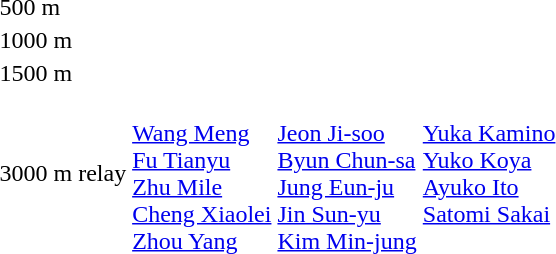<table>
<tr>
<td rowspan=2>500 m<br></td>
<td rowspan=2></td>
<td rowspan=2></td>
<td></td>
</tr>
<tr>
<td></td>
</tr>
<tr>
<td>1000 m<br></td>
<td></td>
<td></td>
<td></td>
</tr>
<tr>
<td>1500 m<br></td>
<td></td>
<td></td>
<td></td>
</tr>
<tr>
<td>3000 m relay<br></td>
<td><br><a href='#'>Wang Meng</a><br><a href='#'>Fu Tianyu</a><br><a href='#'>Zhu Mile</a><br><a href='#'>Cheng Xiaolei</a><br><a href='#'>Zhou Yang</a></td>
<td><br><a href='#'>Jeon Ji-soo</a><br><a href='#'>Byun Chun-sa</a><br><a href='#'>Jung Eun-ju</a><br><a href='#'>Jin Sun-yu</a><br><a href='#'>Kim Min-jung</a></td>
<td valign=top><br><a href='#'>Yuka Kamino</a><br><a href='#'>Yuko Koya</a><br><a href='#'>Ayuko Ito</a><br><a href='#'>Satomi Sakai</a></td>
</tr>
</table>
